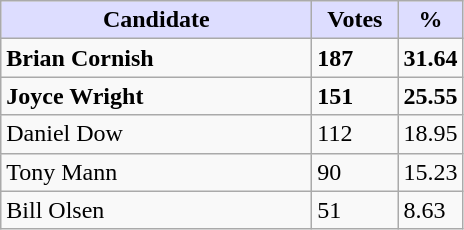<table class="wikitable">
<tr>
<th style="background:#ddf; width:200px;">Candidate</th>
<th style="background:#ddf; width:50px;">Votes</th>
<th style="background:#ddf; width:30px;">%</th>
</tr>
<tr>
<td><strong>Brian Cornish</strong></td>
<td><strong>187</strong></td>
<td><strong>31.64</strong></td>
</tr>
<tr>
<td><strong>Joyce Wright</strong></td>
<td><strong>151</strong></td>
<td><strong>25.55</strong></td>
</tr>
<tr>
<td>Daniel Dow</td>
<td>112</td>
<td>18.95</td>
</tr>
<tr>
<td>Tony Mann</td>
<td>90</td>
<td>15.23</td>
</tr>
<tr>
<td>Bill Olsen</td>
<td>51</td>
<td>8.63</td>
</tr>
</table>
